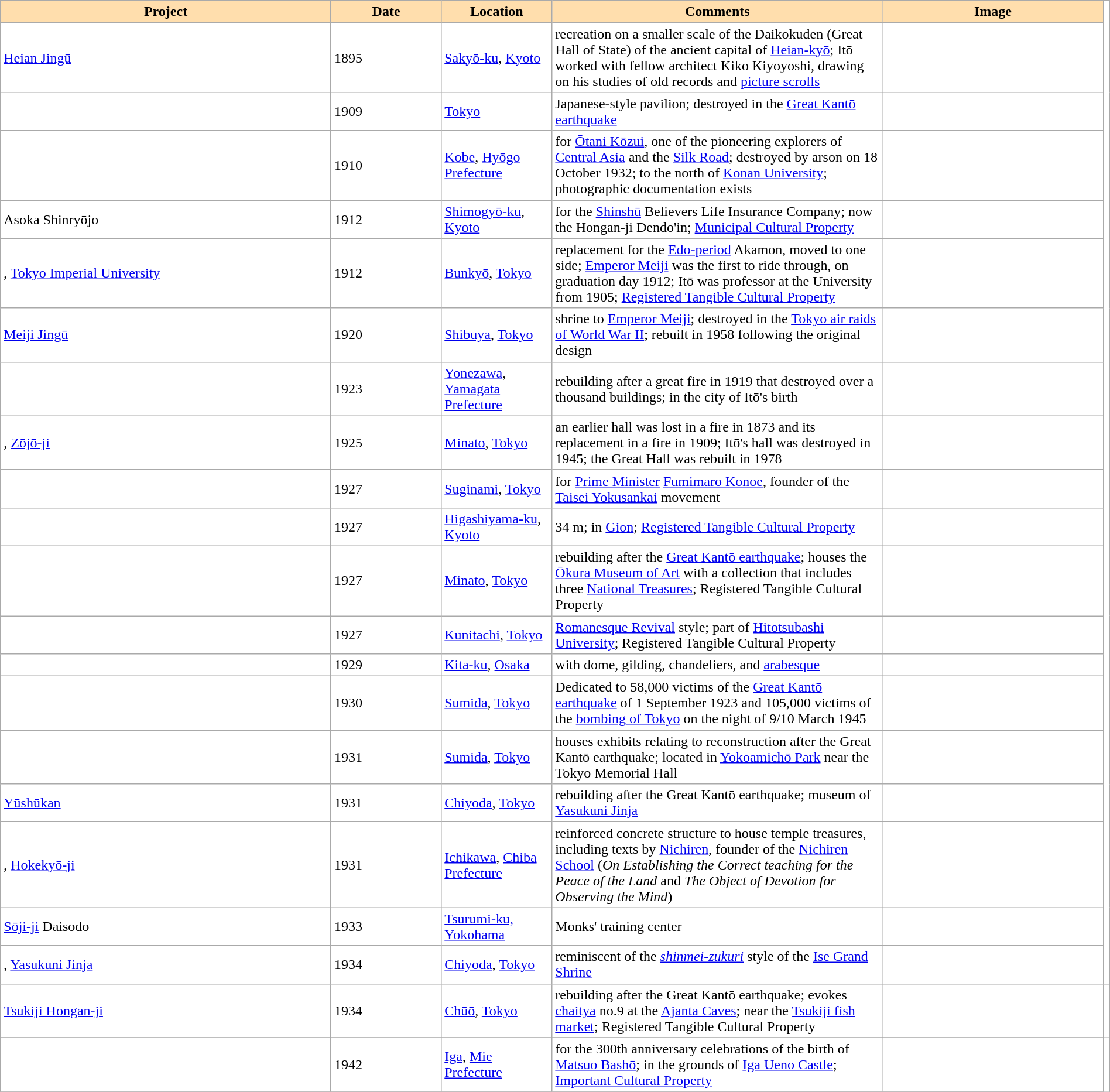<table class="wikitable sortable"  style="width:100%; background:#fff;">
<tr>
<th width="30%" align="left" style="background:#ffdead;">Project</th>
<th width="10%" align="left" style="background:#ffdead;">Date</th>
<th width="10%" align="left" style="background:#ffdead;">Location</th>
<th width="30%" align="left" style="background:#ffdead;" class="unsortable">Comments</th>
<th width="20%" align="left" style="background:#ffdead;" class="unsortable">Image</th>
</tr>
<tr>
<td><a href='#'>Heian Jingū</a></td>
<td>1895</td>
<td><a href='#'>Sakyō-ku</a>, <a href='#'>Kyoto</a></td>
<td>recreation on a smaller scale of the Daikokuden (Great Hall of State) of the ancient capital of <a href='#'>Heian-kyō</a>; Itō worked with fellow architect Kiko Kiyoyoshi, drawing on his studies of old records and <a href='#'>picture scrolls</a></td>
<td></td>
</tr>
<tr>
<td></td>
<td>1909</td>
<td><a href='#'>Tokyo</a></td>
<td>Japanese-style pavilion; destroyed in the <a href='#'>Great Kantō earthquake</a></td>
<td></td>
</tr>
<tr>
<td></td>
<td>1910</td>
<td><a href='#'>Kobe</a>, <a href='#'>Hyōgo Prefecture</a></td>
<td>for <a href='#'>Ōtani Kōzui</a>, one of the pioneering explorers of <a href='#'>Central Asia</a> and the <a href='#'>Silk Road</a>; destroyed by arson on 18 October 1932; to the north of <a href='#'>Konan University</a>; photographic documentation exists</td>
<td></td>
</tr>
<tr>
<td>Asoka Shinryōjo</td>
<td>1912</td>
<td><a href='#'>Shimogyō-ku</a>, <a href='#'>Kyoto</a></td>
<td>for the <a href='#'>Shinshū</a> Believers Life Insurance Company; now the Hongan-ji Dendo'in; <a href='#'>Municipal Cultural Property</a></td>
<td></td>
</tr>
<tr>
<td>, <a href='#'>Tokyo Imperial University</a></td>
<td>1912</td>
<td><a href='#'>Bunkyō</a>, <a href='#'>Tokyo</a></td>
<td>replacement for the <a href='#'>Edo-period</a> Akamon, moved to one side; <a href='#'>Emperor Meiji</a> was the first to ride through, on graduation day 1912; Itō was professor at the University from 1905; <a href='#'>Registered Tangible Cultural Property</a></td>
<td></td>
</tr>
<tr>
<td><a href='#'>Meiji Jingū</a></td>
<td>1920</td>
<td><a href='#'>Shibuya</a>, <a href='#'>Tokyo</a></td>
<td>shrine to <a href='#'>Emperor Meiji</a>; destroyed in the <a href='#'>Tokyo air raids of World War II</a>; rebuilt in 1958 following the original design</td>
<td></td>
</tr>
<tr>
<td></td>
<td>1923</td>
<td><a href='#'>Yonezawa</a>, <a href='#'>Yamagata Prefecture</a></td>
<td>rebuilding after a great fire in 1919 that destroyed over a thousand buildings; in the city of Itō's birth</td>
<td></td>
</tr>
<tr>
<td>, <a href='#'>Zōjō-ji</a></td>
<td>1925</td>
<td><a href='#'>Minato</a>, <a href='#'>Tokyo</a></td>
<td>an earlier hall was lost in a fire in 1873 and its replacement in a fire in 1909; Itō's hall was destroyed in 1945; the Great Hall was rebuilt in 1978</td>
<td></td>
</tr>
<tr>
<td></td>
<td>1927</td>
<td><a href='#'>Suginami</a>, <a href='#'>Tokyo</a></td>
<td>for <a href='#'>Prime Minister</a> <a href='#'>Fumimaro Konoe</a>, founder of the <a href='#'>Taisei Yokusankai</a> movement</td>
<td></td>
</tr>
<tr>
<td></td>
<td>1927</td>
<td><a href='#'>Higashiyama-ku</a>, <a href='#'>Kyoto</a></td>
<td>34 m; in <a href='#'>Gion</a>; <a href='#'>Registered Tangible Cultural Property</a></td>
<td></td>
</tr>
<tr>
<td></td>
<td>1927</td>
<td><a href='#'>Minato</a>, <a href='#'>Tokyo</a></td>
<td>rebuilding after the <a href='#'>Great Kantō earthquake</a>; houses the <a href='#'>Ōkura Museum of Art</a> with a collection that includes three <a href='#'>National Treasures</a>; Registered Tangible Cultural Property</td>
<td></td>
</tr>
<tr>
<td></td>
<td>1927</td>
<td><a href='#'>Kunitachi</a>, <a href='#'>Tokyo</a></td>
<td><a href='#'>Romanesque Revival</a> style; part of <a href='#'>Hitotsubashi University</a>; Registered Tangible Cultural Property</td>
<td></td>
</tr>
<tr>
<td></td>
<td>1929</td>
<td><a href='#'>Kita-ku</a>, <a href='#'>Osaka</a></td>
<td>with dome, gilding, chandeliers, and <a href='#'>arabesque</a></td>
<td></td>
</tr>
<tr>
<td></td>
<td>1930</td>
<td><a href='#'>Sumida</a>, <a href='#'>Tokyo</a></td>
<td>Dedicated to 58,000 victims of the <a href='#'>Great Kantō earthquake</a> of 1 September 1923 and 105,000 victims of the <a href='#'>bombing of Tokyo</a> on the night of 9/10 March 1945</td>
<td></td>
</tr>
<tr>
<td></td>
<td>1931</td>
<td><a href='#'>Sumida</a>, <a href='#'>Tokyo</a></td>
<td>houses exhibits relating to reconstruction after the Great Kantō earthquake; located in <a href='#'>Yokoamichō Park</a> near the Tokyo Memorial Hall</td>
<td></td>
</tr>
<tr>
<td><a href='#'>Yūshūkan</a></td>
<td>1931</td>
<td><a href='#'>Chiyoda</a>, <a href='#'>Tokyo</a></td>
<td>rebuilding after the Great Kantō earthquake; museum of <a href='#'>Yasukuni Jinja</a></td>
<td></td>
</tr>
<tr>
<td>, <a href='#'>Hokekyō-ji</a></td>
<td>1931</td>
<td><a href='#'>Ichikawa</a>, <a href='#'>Chiba Prefecture</a></td>
<td>reinforced concrete structure to house temple treasures, including texts by <a href='#'>Nichiren</a>, founder of the <a href='#'>Nichiren School</a> (<em>On Establishing the Correct teaching for the Peace of the Land</em> and <em>The Object of Devotion for Observing the Mind</em>)</td>
<td></td>
</tr>
<tr>
<td><a href='#'>Sōji-ji</a> Daisodo</td>
<td>1933</td>
<td><a href='#'>Tsurumi-ku, Yokohama</a></td>
<td>Monks' training center</td>
<td></td>
</tr>
<tr>
<td>, <a href='#'>Yasukuni Jinja</a></td>
<td>1934</td>
<td><a href='#'>Chiyoda</a>, <a href='#'>Tokyo</a></td>
<td>reminiscent of the <em><a href='#'>shinmei-zukuri</a></em> style of the <a href='#'>Ise Grand Shrine</a></td>
<td></td>
</tr>
<tr>
<td><a href='#'>Tsukiji Hongan-ji</a></td>
<td>1934</td>
<td><a href='#'>Chūō</a>, <a href='#'>Tokyo</a></td>
<td>rebuilding after the Great Kantō earthquake; evokes <a href='#'>chaitya</a> no.9 at the <a href='#'>Ajanta Caves</a>; near the <a href='#'>Tsukiji fish market</a>; Registered Tangible Cultural Property</td>
<td></td>
<td></td>
</tr>
<tr>
</tr>
<tr>
<td></td>
<td>1942</td>
<td><a href='#'>Iga</a>, <a href='#'>Mie Prefecture</a></td>
<td>for the 300th anniversary celebrations of the birth of <a href='#'>Matsuo Bashō</a>; in the grounds of <a href='#'>Iga Ueno Castle</a>; <a href='#'>Important Cultural Property</a></td>
<td></td>
</tr>
<tr>
</tr>
</table>
